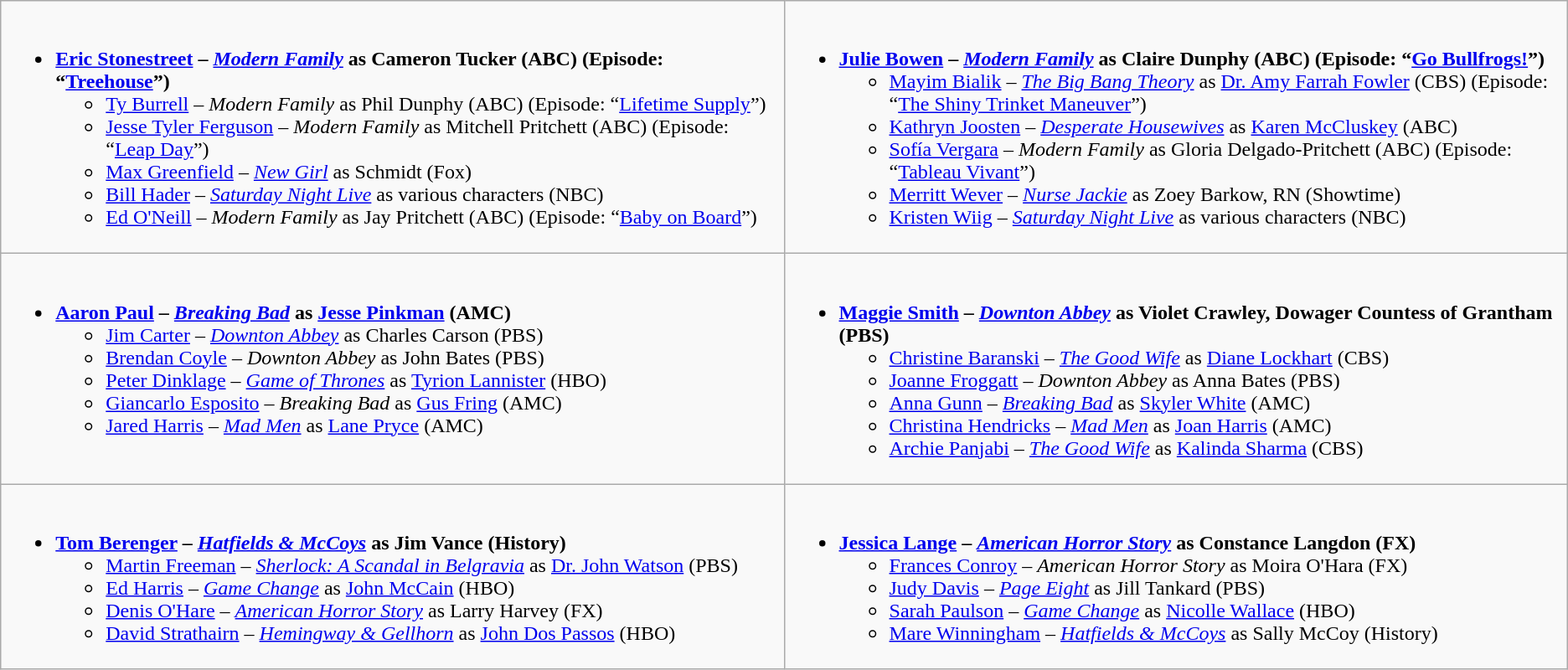<table class="wikitable">
<tr>
<td style="vertical-align:top;" width="50%"><br><ul><li><strong><a href='#'>Eric Stonestreet</a> – <em><a href='#'>Modern Family</a></em> as Cameron Tucker (ABC) (Episode: “<a href='#'>Treehouse</a>”)</strong><ul><li><a href='#'>Ty Burrell</a> – <em>Modern Family</em> as Phil Dunphy (ABC) (Episode: “<a href='#'>Lifetime Supply</a>”)</li><li><a href='#'>Jesse Tyler Ferguson</a> – <em>Modern Family</em> as Mitchell Pritchett (ABC) (Episode: “<a href='#'>Leap Day</a>”)</li><li><a href='#'>Max Greenfield</a> – <em><a href='#'>New Girl</a></em> as Schmidt (Fox)</li><li><a href='#'>Bill Hader</a> – <em><a href='#'>Saturday Night Live</a></em> as various characters (NBC)</li><li><a href='#'>Ed O'Neill</a> – <em>Modern Family</em> as Jay Pritchett (ABC) (Episode: “<a href='#'>Baby on Board</a>”)</li></ul></li></ul></td>
<td style="vertical-align:top;" width="50%"><br><ul><li><strong><a href='#'>Julie Bowen</a> – <em><a href='#'>Modern Family</a></em> as Claire Dunphy (ABC) (Episode: “<a href='#'>Go Bullfrogs!</a>”)</strong><ul><li><a href='#'>Mayim Bialik</a> – <em><a href='#'>The Big Bang Theory</a></em> as <a href='#'>Dr. Amy Farrah Fowler</a> (CBS) (Episode: “<a href='#'>The Shiny Trinket Maneuver</a>”)</li><li><a href='#'>Kathryn Joosten</a> – <em><a href='#'>Desperate Housewives</a></em> as <a href='#'>Karen McCluskey</a> (ABC)</li><li><a href='#'>Sofía Vergara</a> – <em>Modern Family</em> as Gloria Delgado-Pritchett (ABC) (Episode: “<a href='#'>Tableau Vivant</a>”)</li><li><a href='#'>Merritt Wever</a> – <em><a href='#'>Nurse Jackie</a></em> as Zoey Barkow, RN (Showtime)</li><li><a href='#'>Kristen Wiig</a> – <em><a href='#'>Saturday Night Live</a></em> as various characters (NBC)</li></ul></li></ul></td>
</tr>
<tr>
<td style="vertical-align:top;" width="50%"><br><ul><li><strong><a href='#'>Aaron Paul</a> – <em><a href='#'>Breaking Bad</a></em> as <a href='#'>Jesse Pinkman</a> (AMC)</strong><ul><li><a href='#'>Jim Carter</a> – <em><a href='#'>Downton Abbey</a></em> as Charles Carson (PBS)</li><li><a href='#'>Brendan Coyle</a> – <em>Downton Abbey</em> as John Bates (PBS)</li><li><a href='#'>Peter Dinklage</a> – <em><a href='#'>Game of Thrones</a></em> as <a href='#'>Tyrion Lannister</a> (HBO)</li><li><a href='#'>Giancarlo Esposito</a> – <em>Breaking Bad</em> as <a href='#'>Gus Fring</a> (AMC)</li><li><a href='#'>Jared Harris</a> – <em><a href='#'>Mad Men</a></em> as <a href='#'>Lane Pryce</a> (AMC)</li></ul></li></ul></td>
<td style="vertical-align:top;" width="50%"><br><ul><li><strong><a href='#'>Maggie Smith</a> – <em><a href='#'>Downton Abbey</a></em> as Violet Crawley, Dowager Countess of Grantham (PBS)</strong><ul><li><a href='#'>Christine Baranski</a> – <em><a href='#'>The Good Wife</a></em> as <a href='#'>Diane Lockhart</a> (CBS)</li><li><a href='#'>Joanne Froggatt</a> – <em>Downton Abbey</em> as Anna Bates (PBS)</li><li><a href='#'>Anna Gunn</a> – <em><a href='#'>Breaking Bad</a></em> as <a href='#'>Skyler White</a> (AMC)</li><li><a href='#'>Christina Hendricks</a> – <em><a href='#'>Mad Men</a></em> as <a href='#'>Joan Harris</a> (AMC)</li><li><a href='#'>Archie Panjabi</a> – <em><a href='#'>The Good Wife</a></em> as <a href='#'>Kalinda Sharma</a> (CBS)</li></ul></li></ul></td>
</tr>
<tr>
<td style="vertical-align:top;" width="50%"><br><ul><li><strong><a href='#'>Tom Berenger</a> – <em><a href='#'>Hatfields & McCoys</a></em> as Jim Vance (History)</strong><ul><li><a href='#'>Martin Freeman</a> – <em><a href='#'>Sherlock: A Scandal in Belgravia</a></em> as <a href='#'>Dr. John Watson</a> (PBS)</li><li><a href='#'>Ed Harris</a> – <em><a href='#'>Game Change</a></em> as <a href='#'>John McCain</a> (HBO)</li><li><a href='#'>Denis O'Hare</a> – <em><a href='#'>American Horror Story</a></em> as Larry Harvey (FX)</li><li><a href='#'>David Strathairn</a> – <em><a href='#'>Hemingway & Gellhorn</a></em> as <a href='#'>John Dos Passos</a> (HBO)</li></ul></li></ul></td>
<td style="vertical-align:top;" width="50%"><br><ul><li><strong><a href='#'>Jessica Lange</a> – <em><a href='#'>American Horror Story</a></em> as Constance Langdon (FX)</strong><ul><li><a href='#'>Frances Conroy</a> – <em>American Horror Story</em> as Moira O'Hara (FX)</li><li><a href='#'>Judy Davis</a> – <em><a href='#'>Page Eight</a></em> as Jill Tankard (PBS)</li><li><a href='#'>Sarah Paulson</a> – <em><a href='#'>Game Change</a></em> as <a href='#'>Nicolle Wallace</a> (HBO)</li><li><a href='#'>Mare Winningham</a> – <em><a href='#'>Hatfields & McCoys</a></em> as Sally McCoy (History)</li></ul></li></ul></td>
</tr>
</table>
